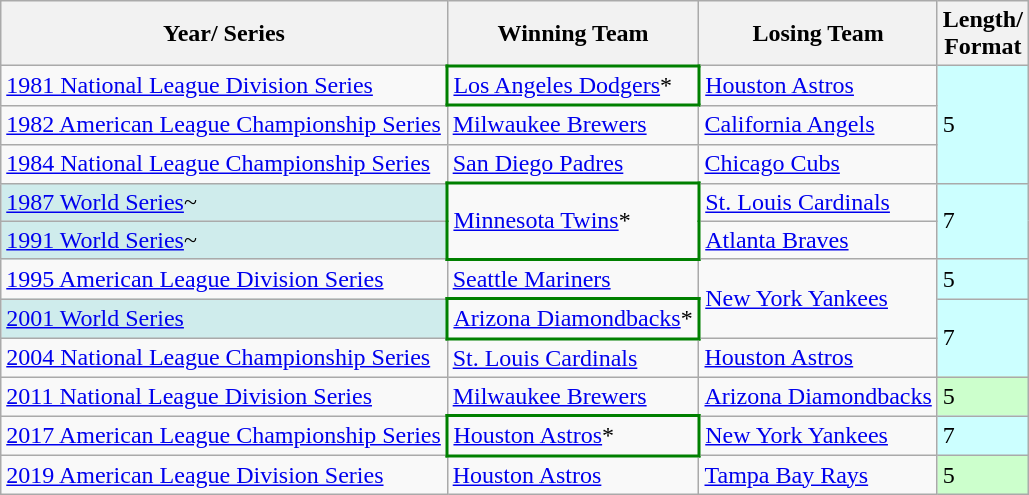<table class="wikitable">
<tr>
<th>Year/ Series</th>
<th>Winning Team</th>
<th>Losing Team</th>
<th>Length/<br>Format</th>
</tr>
<tr>
<td><a href='#'>1981 National League Division Series</a></td>
<td style="border-bottom:2px solid green; border-top:2px solid green; border-left:2px solid green; border-right:2px solid green"><a href='#'>Los Angeles Dodgers</a>*</td>
<td><a href='#'>Houston Astros</a></td>
<td rowspan="3" bgcolor="#ccffff">5</td>
</tr>
<tr>
<td><a href='#'>1982 American League Championship Series</a></td>
<td><a href='#'>Milwaukee Brewers</a></td>
<td><a href='#'>California Angels</a></td>
</tr>
<tr>
<td><a href='#'>1984 National League Championship Series</a></td>
<td><a href='#'>San Diego Padres</a></td>
<td><a href='#'>Chicago Cubs</a></td>
</tr>
<tr>
<td style="background-color:#cfecec"><a href='#'>1987 World Series</a>~</td>
<td rowspan="2" style="border-bottom:2px solid green; border-top:2px solid green; border-left:2px solid green; border-right:2px solid green"><a href='#'>Minnesota Twins</a>*</td>
<td><a href='#'>St. Louis Cardinals</a></td>
<td rowspan="2" bgcolor="#ccffff">7</td>
</tr>
<tr>
<td style="background-color:#cfecec"><a href='#'>1991 World Series</a>~</td>
<td><a href='#'>Atlanta Braves</a></td>
</tr>
<tr>
<td><a href='#'>1995 American League Division Series</a></td>
<td><a href='#'>Seattle Mariners</a></td>
<td rowspan="2"><a href='#'>New York Yankees</a></td>
<td bgcolor="#ccffff">5</td>
</tr>
<tr>
<td style="background-color:#cfecec"><a href='#'>2001 World Series</a></td>
<td style="border-bottom:2px solid green; border-top:2px solid green; border-left:2px solid green; border-right:2px solid green"><a href='#'>Arizona Diamondbacks</a>*</td>
<td rowspan="2" bgcolor="#ccffff">7</td>
</tr>
<tr>
<td><a href='#'>2004 National League Championship Series</a></td>
<td><a href='#'>St. Louis Cardinals</a></td>
<td><a href='#'>Houston Astros</a></td>
</tr>
<tr>
<td><a href='#'>2011 National League Division Series</a></td>
<td><a href='#'>Milwaukee Brewers</a></td>
<td><a href='#'>Arizona Diamondbacks</a></td>
<td bgcolor="#ccffcc">5</td>
</tr>
<tr>
<td><a href='#'>2017 American League Championship Series</a></td>
<td style="border-bottom:2px solid green; border-top:2px solid green; border-left:2px solid green; border-right:2px solid green"><a href='#'>Houston Astros</a>*</td>
<td><a href='#'>New York Yankees</a></td>
<td bgcolor="#ccffff">7</td>
</tr>
<tr>
<td><a href='#'>2019 American League Division Series</a></td>
<td><a href='#'>Houston Astros</a></td>
<td><a href='#'>Tampa Bay Rays</a></td>
<td bgcolor="#ccffcc">5</td>
</tr>
</table>
